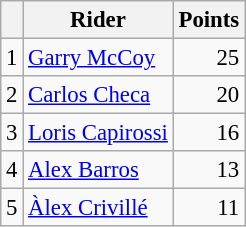<table class="wikitable" style="font-size: 95%;">
<tr>
<th></th>
<th>Rider</th>
<th>Points</th>
</tr>
<tr>
<td align=center>1</td>
<td> <a href='#'>Garry McCoy</a></td>
<td align=right>25</td>
</tr>
<tr>
<td align=center>2</td>
<td> <a href='#'>Carlos Checa</a></td>
<td align=right>20</td>
</tr>
<tr>
<td align=center>3</td>
<td> <a href='#'>Loris Capirossi</a></td>
<td align=right>16</td>
</tr>
<tr>
<td align=center>4</td>
<td> <a href='#'>Alex Barros</a></td>
<td align=right>13</td>
</tr>
<tr>
<td align=center>5</td>
<td> <a href='#'>Àlex Crivillé</a></td>
<td align=right>11</td>
</tr>
</table>
